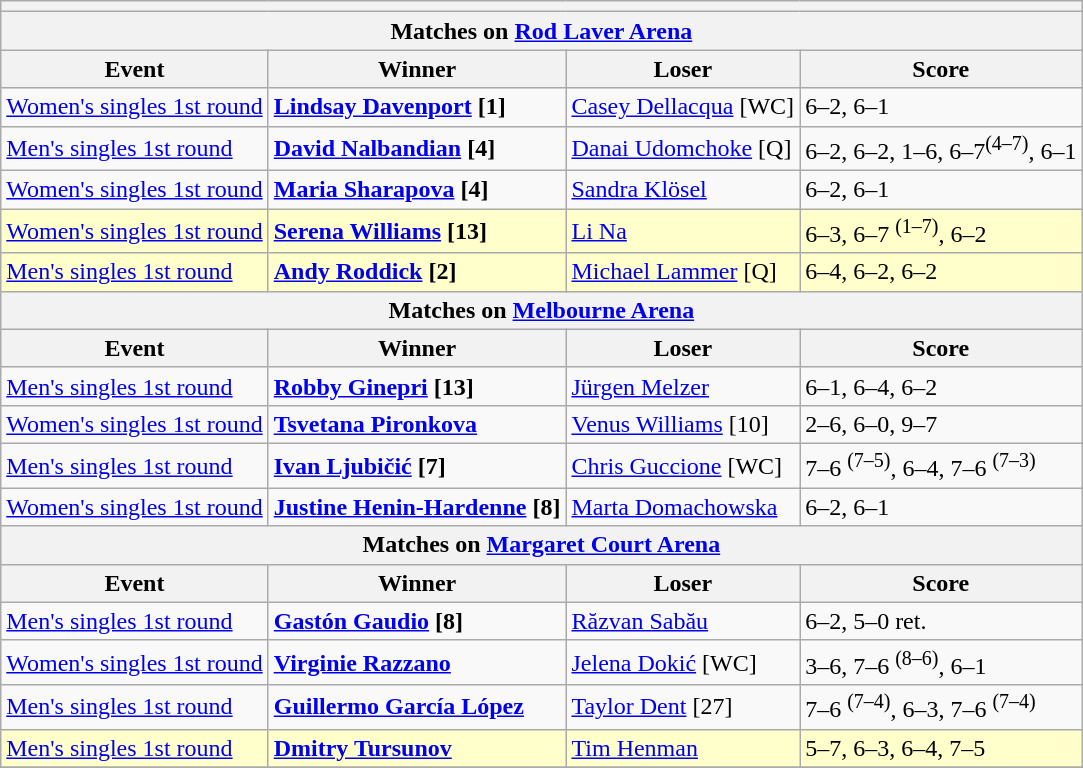<table class="wikitable collapsible uncollapsed">
<tr>
<th colspan=4></th>
</tr>
<tr>
<th colspan=4><strong>Matches on <a href='#'>Rod Laver Arena</a></strong></th>
</tr>
<tr>
<th>Event</th>
<th>Winner</th>
<th>Loser</th>
<th>Score</th>
</tr>
<tr>
<td><a href='#'>Women's singles 1st round</a></td>
<td> <strong><a href='#'>Lindsay Davenport</a> [1]</strong></td>
<td> <a href='#'>Casey Dellacqua</a> [WC]</td>
<td>6–2, 6–1</td>
</tr>
<tr>
<td><a href='#'>Men's singles 1st round</a></td>
<td> <strong><a href='#'>David Nalbandian</a> [4] </strong></td>
<td> <a href='#'>Danai Udomchoke</a> [Q]</td>
<td>6–2, 6–2, 1–6, 6–7<sup>(4–7)</sup>, 6–1</td>
</tr>
<tr>
<td><a href='#'>Women's singles 1st round</a></td>
<td> <strong><a href='#'>Maria Sharapova</a> [4]</strong></td>
<td> <a href='#'>Sandra Klösel</a></td>
<td>6–2, 6–1</td>
</tr>
<tr bgcolor="#FFFFCC">
<td><a href='#'>Women's singles 1st round</a></td>
<td> <strong><a href='#'>Serena Williams</a> [13]</strong></td>
<td> <a href='#'>Li Na</a></td>
<td>6–3, 6–7 <sup>(1–7)</sup>, 6–2</td>
</tr>
<tr bgcolor="#FFFFCC">
<td><a href='#'>Men's singles 1st round</a></td>
<td> <strong><a href='#'>Andy Roddick</a> [2]</strong></td>
<td> <a href='#'>Michael Lammer</a> [Q]</td>
<td>6–4, 6–2, 6–2</td>
</tr>
<tr>
<th colspan=4><strong>Matches on <a href='#'>Melbourne Arena</a></strong></th>
</tr>
<tr>
<th>Event</th>
<th>Winner</th>
<th>Loser</th>
<th>Score</th>
</tr>
<tr>
<td><a href='#'>Men's singles 1st round</a></td>
<td> <strong><a href='#'>Robby Ginepri</a> [13]</strong></td>
<td> <a href='#'>Jürgen Melzer</a></td>
<td>6–1, 6–4, 6–2</td>
</tr>
<tr>
<td><a href='#'>Women's singles 1st round</a></td>
<td> <strong><a href='#'>Tsvetana Pironkova</a> </strong></td>
<td> <a href='#'>Venus Williams</a> [10]</td>
<td>2–6, 6–0, 9–7</td>
</tr>
<tr>
<td><a href='#'>Men's singles 1st round</a></td>
<td> <strong><a href='#'>Ivan Ljubičić</a> [7]</strong></td>
<td> <a href='#'>Chris Guccione</a> [WC]</td>
<td>7–6 <sup>(7–5)</sup>, 6–4, 7–6 <sup>(7–3)</sup></td>
</tr>
<tr>
<td><a href='#'>Women's singles 1st round</a></td>
<td> <strong><a href='#'>Justine Henin-Hardenne</a> [8]</strong></td>
<td> <a href='#'>Marta Domachowska</a></td>
<td>6–2, 6–1</td>
</tr>
<tr>
<th colspan=4>Matches on <a href='#'>Margaret Court Arena</a></th>
</tr>
<tr>
<th>Event</th>
<th>Winner</th>
<th>Loser</th>
<th>Score</th>
</tr>
<tr>
<td><a href='#'>Men's singles 1st round</a></td>
<td> <strong><a href='#'>Gastón Gaudio</a> [8]</strong></td>
<td> <a href='#'>Răzvan Sabău</a></td>
<td>6–2, 5–0 ret.</td>
</tr>
<tr>
<td><a href='#'>Women's singles 1st round</a></td>
<td> <strong><a href='#'>Virginie Razzano</a> </strong></td>
<td> <a href='#'>Jelena Dokić</a> [WC]</td>
<td>3–6, 7–6 <sup>(8–6)</sup>, 6–1</td>
</tr>
<tr>
<td><a href='#'>Men's singles 1st round</a></td>
<td> <strong><a href='#'>Guillermo García López</a> </strong></td>
<td> <a href='#'>Taylor Dent</a> [27]</td>
<td>7–6 <sup>(7–4)</sup>, 6–3, 7–6 <sup>(7–4)</sup></td>
</tr>
<tr bgcolor="#FFFFCC">
<td><a href='#'>Men's singles 1st round</a></td>
<td> <strong><a href='#'>Dmitry Tursunov</a> </strong></td>
<td> <a href='#'>Tim Henman</a></td>
<td>5–7, 6–3, 6–4, 7–5</td>
</tr>
<tr>
</tr>
</table>
